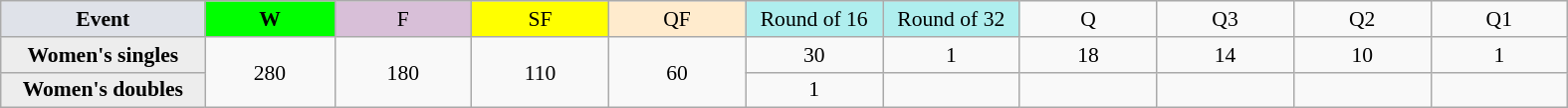<table class=wikitable style=font-size:90%;text-align:center>
<tr>
<td style="width:130px; background:#dfe2e9;"><strong>Event</strong></td>
<td style="width:80px; background:lime;"><strong>W</strong></td>
<td style="width:85px; background:thistle;">F</td>
<td style="width:85px; background:#ff0;">SF</td>
<td style="width:85px; background:#ffebcd;">QF</td>
<td style="width:85px; background:#afeeee;">Round of 16</td>
<td style="width:85px; background:#afeeee;">Round of 32</td>
<td width=85>Q</td>
<td width=85>Q3</td>
<td width=85>Q2</td>
<td width=85>Q1</td>
</tr>
<tr>
<th style="background:#ededed;">Women's singles</th>
<td rowspan=2>280</td>
<td rowspan=2>180</td>
<td rowspan=2>110</td>
<td rowspan=2>60</td>
<td>30</td>
<td>1</td>
<td>18</td>
<td>14</td>
<td>10</td>
<td>1</td>
</tr>
<tr>
<th style="background:#ededed;">Women's doubles</th>
<td>1</td>
<td></td>
<td></td>
<td></td>
<td></td>
<td></td>
</tr>
</table>
